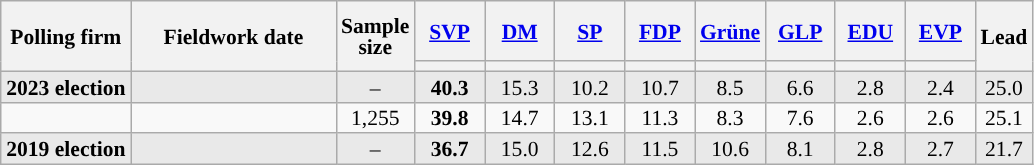<table class="wikitable sortable" style="text-align:center;font-size:90%;line-height:14px;">
<tr style="height:40px;">
<th style="width:80px;" rowspan="2">Polling firm</th>
<th style="width:130px;" rowspan="2">Fieldwork date</th>
<th style="width:35px;" rowspan="2">Sample<br>size</th>
<th class="unsortable" style="width:40px;"><a href='#'>SVP</a></th>
<th class="unsortable" style="width:40px;"><a href='#'>DM</a></th>
<th class="unsortable" style="width:40px;"><a href='#'>SP</a></th>
<th class="unsortable" style="width:40px;"><a href='#'>FDP</a></th>
<th class="unsortable" style="width:40px;"><a href='#'>Grüne</a></th>
<th class="unsortable" style="width:40px;"><a href='#'>GLP</a></th>
<th class="unsortable" style="width:40px;"><a href='#'>EDU</a></th>
<th class="unsortable" style="width:40px;"><a href='#'>EVP</a></th>
<th style="width:30px;" rowspan="2">Lead</th>
</tr>
<tr>
<th style="background:"></th>
<th style="background:"></th>
<th style="background:"></th>
<th style="background:"></th>
<th style="background:"></th>
<th style="background:"></th>
<th style="background:"></th>
<th style="background:"></th>
</tr>
<tr style="background:#E9E9E9;">
<td><strong>2023 election</strong></td>
<td></td>
<td>–</td>
<td style="background:#"><strong>40.3</strong></td>
<td>15.3</td>
<td>10.2</td>
<td>10.7</td>
<td>8.5</td>
<td>6.6</td>
<td>2.8</td>
<td>2.4</td>
<td style="background:">25.0</td>
</tr>
<tr>
<td></td>
<td></td>
<td>1,255</td>
<td style="background:#"><strong>39.8</strong></td>
<td>14.7</td>
<td>13.1</td>
<td>11.3</td>
<td>8.3</td>
<td>7.6</td>
<td>2.6</td>
<td>2.6</td>
<td style="background:">25.1</td>
</tr>
<tr style="background:#E9E9E9;">
<td><strong>2019 election</strong></td>
<td></td>
<td>–</td>
<td style="background:#"><strong>36.7</strong></td>
<td>15.0</td>
<td>12.6</td>
<td>11.5</td>
<td>10.6</td>
<td>8.1</td>
<td>2.8</td>
<td>2.7</td>
<td style="background:">21.7</td>
</tr>
</table>
